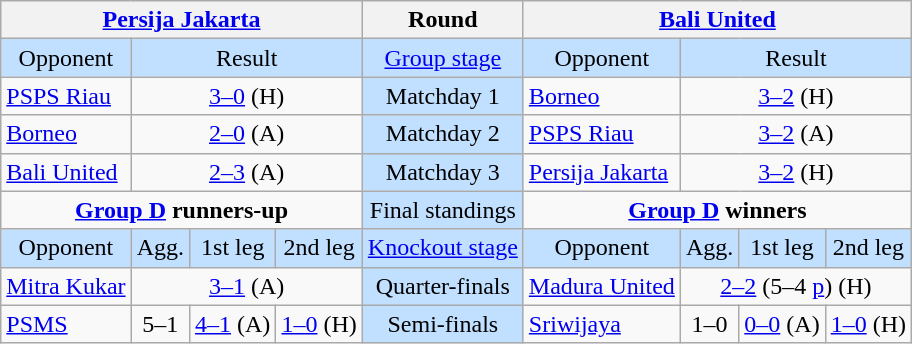<table class="wikitable" style="text-align:center">
<tr>
<th colspan=4><a href='#'>Persija Jakarta</a></th>
<th>Round</th>
<th colspan=4><a href='#'>Bali United</a></th>
</tr>
<tr style="background:#c1e0ff">
<td>Opponent</td>
<td colspan=3>Result</td>
<td><a href='#'>Group stage</a></td>
<td>Opponent</td>
<td colspan=3>Result</td>
</tr>
<tr>
<td align=left><a href='#'>PSPS Riau</a></td>
<td colspan=3><a href='#'>3–0</a> (H)</td>
<td style="background:#c1e0ff">Matchday 1</td>
<td align=left><a href='#'>Borneo</a></td>
<td colspan=3><a href='#'>3–2</a> (H)</td>
</tr>
<tr>
<td align=left><a href='#'>Borneo</a></td>
<td colspan=3><a href='#'>2–0</a> (A)</td>
<td style="background:#c1e0ff">Matchday 2</td>
<td align=left><a href='#'>PSPS Riau</a></td>
<td colspan=3><a href='#'>3–2</a> (A)</td>
</tr>
<tr>
<td align=left><a href='#'>Bali United</a></td>
<td colspan=3><a href='#'>2–3</a> (A)</td>
<td style="background:#c1e0ff">Matchday 3</td>
<td align=left><a href='#'>Persija Jakarta</a></td>
<td colspan=3><a href='#'>3–2</a> (H)</td>
</tr>
<tr>
<td colspan=4 valign=top><strong><a href='#'>Group D</a> runners-up</strong><br></td>
<td style="background:#c1e0ff">Final standings</td>
<td colspan=4 valign=top><strong><a href='#'>Group D</a> winners</strong><br></td>
</tr>
<tr style="background:#c1e0ff">
<td>Opponent</td>
<td>Agg.</td>
<td>1st leg</td>
<td>2nd leg</td>
<td><a href='#'>Knockout stage</a></td>
<td>Opponent</td>
<td>Agg.</td>
<td>1st leg</td>
<td>2nd leg</td>
</tr>
<tr>
<td align=left><a href='#'>Mitra Kukar</a></td>
<td colspan=3><a href='#'>3–1</a> (A)</td>
<td style="background:#c1e0ff">Quarter-finals</td>
<td align=left><a href='#'>Madura United</a></td>
<td colspan=3><a href='#'>2–2</a> (5–4 <a href='#'>p</a>) (H)</td>
</tr>
<tr>
<td align=left><a href='#'>PSMS</a></td>
<td>5–1</td>
<td><a href='#'>4–1</a> (A)</td>
<td><a href='#'>1–0</a> (H)</td>
<td style="background:#c1e0ff">Semi-finals</td>
<td align=left><a href='#'>Sriwijaya</a></td>
<td>1–0</td>
<td><a href='#'>0–0</a> (A)</td>
<td><a href='#'>1–0</a> (H)</td>
</tr>
</table>
